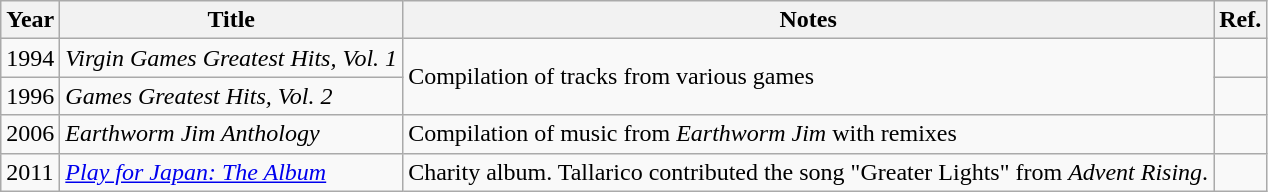<table class="wikitable">
<tr>
<th>Year</th>
<th>Title</th>
<th>Notes</th>
<th>Ref.</th>
</tr>
<tr>
<td>1994</td>
<td><em>Virgin Games Greatest Hits, Vol. 1</em></td>
<td rowspan="2">Compilation of tracks from various games</td>
<td></td>
</tr>
<tr>
<td>1996</td>
<td><em>Games Greatest Hits, Vol. 2</em></td>
<td></td>
</tr>
<tr>
<td>2006</td>
<td><em>Earthworm Jim Anthology</em></td>
<td>Compilation of music from <em>Earthworm Jim</em> with remixes</td>
<td></td>
</tr>
<tr>
<td>2011</td>
<td><em><a href='#'>Play for Japan: The Album</a></em></td>
<td>Charity album. Tallarico contributed the song "Greater Lights" from <em>Advent Rising</em>.</td>
<td></td>
</tr>
</table>
